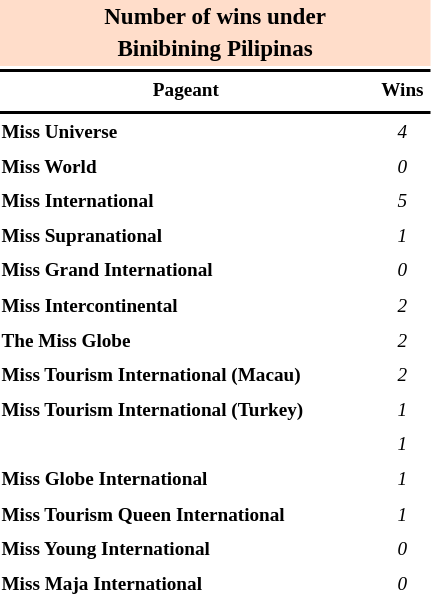<table class="toccolours" style="width: 20em; font-size:80%; line-height:1.5em; width:23%;">
<tr>
<th colspan="2" align="center" style="background:#FFDDCA;"><big>Number of wins under<br>Binibining Pilipinas</big></th>
</tr>
<tr>
<td colspan="2" style="background:black"></td>
</tr>
<tr>
<th scope="col">Pageant</th>
<th scope="col">Wins</th>
</tr>
<tr>
<td colspan="2" style="background:black"></td>
</tr>
<tr>
<td align="left"><strong>Miss Universe</strong></td>
<td align="center"><em>4</em></td>
</tr>
<tr>
<td align="left"><strong>Miss World</strong></td>
<td align="center"><em>0</em></td>
</tr>
<tr>
<td align="left"><strong>Miss International</strong></td>
<td align="center"><em>5</em></td>
</tr>
<tr>
<td align="left"><strong>Miss Supranational</strong></td>
<td align="center"><em>1</em></td>
</tr>
<tr>
<td align="left"><strong>Miss Grand International</strong></td>
<td align="center"><em>0</em></td>
</tr>
<tr>
<td align="left"><strong>Miss Intercontinental</strong></td>
<td align="center"><em>2</em></td>
</tr>
<tr>
<td align="left"><strong>The Miss Globe</strong></td>
<td align="center"><em>2</em></td>
</tr>
<tr>
<td align="left"><strong>Miss Tourism International (Macau)</strong></td>
<td align="center"><em>2</em></td>
</tr>
<tr>
<td align="left"><strong>Miss Tourism International (Turkey)</strong></td>
<td align="center"><em>1</em></td>
</tr>
<tr>
<td align="left"><strong></strong></td>
<td align="center"><em>1</em></td>
</tr>
<tr>
<td align="left"><strong>Miss Globe International</strong></td>
<td align="center"><em>1</em></td>
</tr>
<tr>
<td align="left"><strong>Miss Tourism Queen International</strong></td>
<td align="center"><em>1</em></td>
</tr>
<tr>
<td align="left"><strong>Miss Young International</strong></td>
<td align="center"><em>0</em></td>
</tr>
<tr>
<td align="left"><strong>Miss Maja International</strong></td>
<td align="center"><em>0</em></td>
</tr>
<tr>
</tr>
</table>
